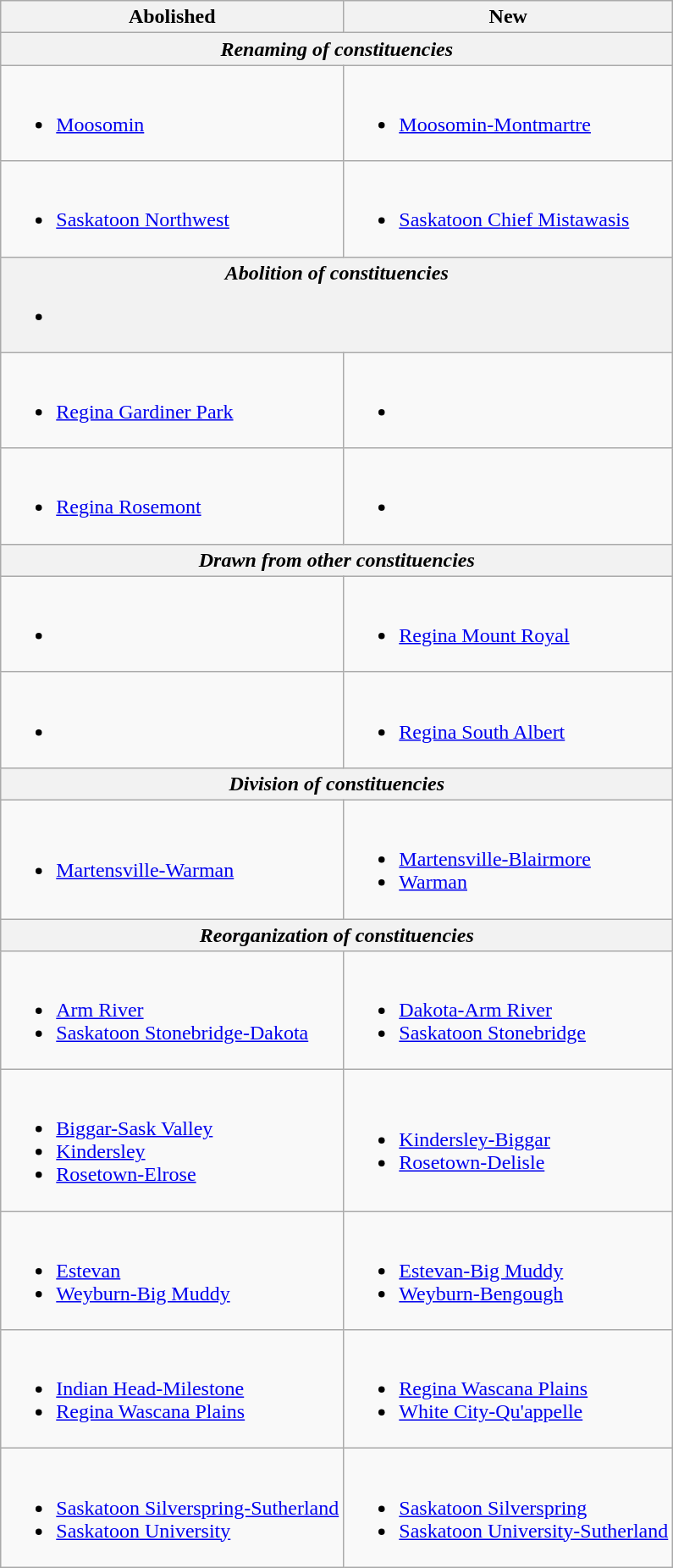<table class="wikitable">
<tr>
<th>Abolished</th>
<th>New</th>
</tr>
<tr>
<th colspan="2"><em>Renaming of constituencies</em></th>
</tr>
<tr>
<td><br><ul><li><a href='#'>Moosomin</a></li></ul></td>
<td><br><ul><li><a href='#'>Moosomin-Montmartre</a></li></ul></td>
</tr>
<tr>
<td><br><ul><li><a href='#'>Saskatoon Northwest</a></li></ul></td>
<td><br><ul><li><a href='#'>Saskatoon Chief Mistawasis</a></li></ul></td>
</tr>
<tr>
<th colspan="2"><em>Abolition of constituencies</em><br><ul><li></li></ul></th>
</tr>
<tr>
<td><br><ul><li><a href='#'>Regina Gardiner Park</a></li></ul></td>
<td><br><ul><li></li></ul></td>
</tr>
<tr>
<td><br><ul><li><a href='#'>Regina Rosemont</a></li></ul></td>
<td><br><ul><li></li></ul></td>
</tr>
<tr>
<th colspan="2"><em>Drawn from other constituencies</em></th>
</tr>
<tr>
<td><br><ul><li></li></ul></td>
<td><br><ul><li><a href='#'>Regina Mount Royal</a></li></ul></td>
</tr>
<tr>
<td><br><ul><li></li></ul></td>
<td><br><ul><li><a href='#'>Regina South Albert</a></li></ul></td>
</tr>
<tr>
<th colspan="2"><em>Division of constituencies</em></th>
</tr>
<tr>
<td><br><ul><li><a href='#'>Martensville-Warman</a></li></ul></td>
<td><br><ul><li><a href='#'>Martensville-Blairmore</a></li><li><a href='#'>Warman</a></li></ul></td>
</tr>
<tr>
<th colspan="2"><em>Reorganization of constituencies</em></th>
</tr>
<tr>
<td><br><ul><li><a href='#'>Arm River</a></li><li><a href='#'>Saskatoon Stonebridge-Dakota</a></li></ul></td>
<td><br><ul><li><a href='#'>Dakota-Arm River</a></li><li><a href='#'>Saskatoon Stonebridge</a></li></ul></td>
</tr>
<tr>
<td><br><ul><li><a href='#'>Biggar-Sask Valley</a></li><li><a href='#'>Kindersley</a></li><li><a href='#'>Rosetown-Elrose</a></li></ul></td>
<td><br><ul><li><a href='#'>Kindersley-Biggar</a></li><li><a href='#'>Rosetown-Delisle</a></li></ul></td>
</tr>
<tr>
<td><br><ul><li><a href='#'>Estevan</a></li><li><a href='#'>Weyburn-Big Muddy</a></li></ul></td>
<td><br><ul><li><a href='#'>Estevan-Big Muddy</a></li><li><a href='#'>Weyburn-Bengough</a></li></ul></td>
</tr>
<tr>
<td><br><ul><li><a href='#'>Indian Head-Milestone</a></li><li><a href='#'>Regina Wascana Plains</a></li></ul></td>
<td><br><ul><li><a href='#'>Regina Wascana Plains</a></li><li><a href='#'>White City-Qu'appelle</a></li></ul></td>
</tr>
<tr>
<td><br><ul><li><a href='#'>Saskatoon Silverspring-Sutherland</a></li><li><a href='#'>Saskatoon University</a></li></ul></td>
<td><br><ul><li><a href='#'>Saskatoon Silverspring</a></li><li><a href='#'>Saskatoon University-Sutherland</a></li></ul></td>
</tr>
</table>
